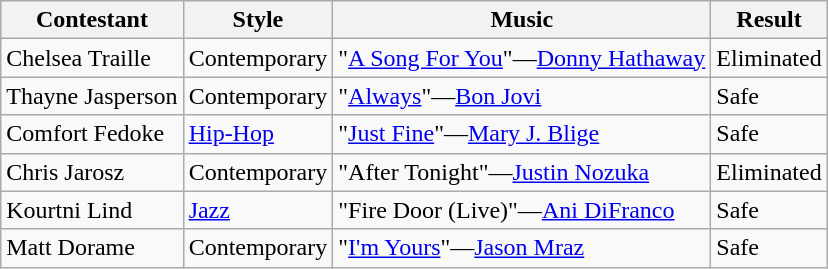<table class="wikitable">
<tr>
<th>Contestant</th>
<th>Style</th>
<th>Music</th>
<th>Result</th>
</tr>
<tr>
<td>Chelsea Traille</td>
<td>Contemporary</td>
<td>"<a href='#'>A Song For You</a>"—<a href='#'>Donny Hathaway</a></td>
<td>Eliminated</td>
</tr>
<tr>
<td>Thayne Jasperson</td>
<td>Contemporary</td>
<td>"<a href='#'>Always</a>"—<a href='#'>Bon Jovi</a></td>
<td>Safe</td>
</tr>
<tr>
<td>Comfort Fedoke</td>
<td><a href='#'>Hip-Hop</a></td>
<td>"<a href='#'>Just Fine</a>"—<a href='#'>Mary J. Blige</a></td>
<td>Safe</td>
</tr>
<tr>
<td>Chris Jarosz</td>
<td>Contemporary</td>
<td>"After Tonight"—<a href='#'>Justin Nozuka</a></td>
<td>Eliminated</td>
</tr>
<tr>
<td>Kourtni Lind</td>
<td><a href='#'>Jazz</a></td>
<td>"Fire Door (Live)"—<a href='#'>Ani DiFranco</a></td>
<td>Safe</td>
</tr>
<tr>
<td>Matt Dorame</td>
<td>Contemporary</td>
<td>"<a href='#'>I'm Yours</a>"—<a href='#'>Jason Mraz</a></td>
<td>Safe</td>
</tr>
</table>
